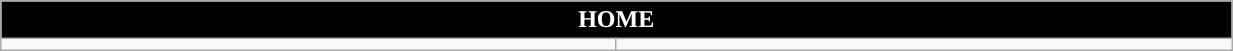<table class="wikitable collapsible collapsed" style="width:65%">
<tr>
<th colspan=12 ! style="color:white; background:black">HOME</th>
</tr>
<tr>
<td></td>
<td></td>
</tr>
</table>
